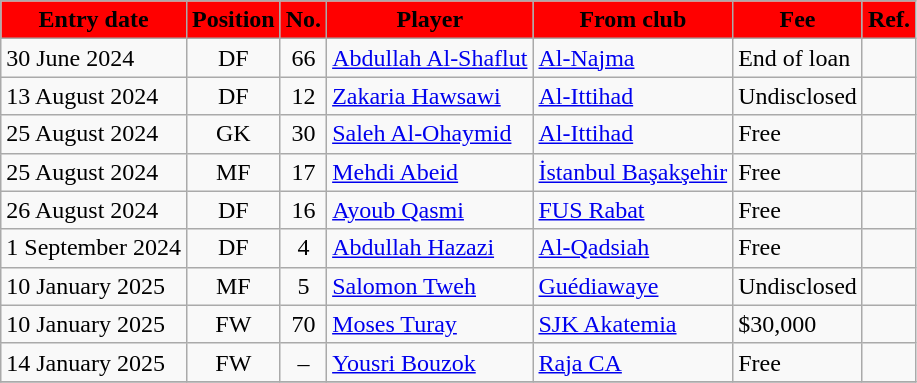<table class="wikitable sortable">
<tr>
<th style="background:red; color:black;"><strong>Entry date</strong></th>
<th style="background:red; color:black;"><strong>Position</strong></th>
<th style="background:red; color:black;"><strong>No.</strong></th>
<th style="background:red; color:black;"><strong>Player</strong></th>
<th style="background:red; color:black;"><strong>From club</strong></th>
<th style="background:red; color:black;"><strong>Fee</strong></th>
<th style="background:red; color:black;"><strong>Ref.</strong></th>
</tr>
<tr>
<td>30 June 2024</td>
<td style="text-align:center;">DF</td>
<td style="text-align:center;">66</td>
<td style="text-align:left;"> <a href='#'>Abdullah Al-Shaflut</a></td>
<td style="text-align:left;"> <a href='#'>Al-Najma</a></td>
<td>End of loan</td>
<td></td>
</tr>
<tr>
<td>13 August 2024</td>
<td style="text-align:center;">DF</td>
<td style="text-align:center;">12</td>
<td style="text-align:left;"> <a href='#'>Zakaria Hawsawi</a></td>
<td style="text-align:left;"> <a href='#'>Al-Ittihad</a></td>
<td>Undisclosed</td>
<td></td>
</tr>
<tr>
<td>25 August 2024</td>
<td style="text-align:center;">GK</td>
<td style="text-align:center;">30</td>
<td style="text-align:left;"> <a href='#'>Saleh Al-Ohaymid</a></td>
<td style="text-align:left;"> <a href='#'>Al-Ittihad</a></td>
<td>Free</td>
<td></td>
</tr>
<tr>
<td>25 August 2024</td>
<td style="text-align:center;">MF</td>
<td style="text-align:center;">17</td>
<td style="text-align:left;"> <a href='#'>Mehdi Abeid</a></td>
<td style="text-align:left;"> <a href='#'>İstanbul Başakşehir</a></td>
<td>Free</td>
<td></td>
</tr>
<tr>
<td>26 August 2024</td>
<td style="text-align:center;">DF</td>
<td style="text-align:center;">16</td>
<td style="text-align:left;"> <a href='#'>Ayoub Qasmi</a></td>
<td style="text-align:left;"> <a href='#'>FUS Rabat</a></td>
<td>Free</td>
<td></td>
</tr>
<tr>
<td>1 September 2024</td>
<td style="text-align:center;">DF</td>
<td style="text-align:center;">4</td>
<td style="text-align:left;"> <a href='#'>Abdullah Hazazi</a></td>
<td style="text-align:left;"> <a href='#'>Al-Qadsiah</a></td>
<td>Free</td>
<td></td>
</tr>
<tr>
<td>10 January 2025</td>
<td style="text-align:center;">MF</td>
<td style="text-align:center;">5</td>
<td style="text-align:left;"> <a href='#'>Salomon Tweh</a></td>
<td style="text-align:left;"> <a href='#'>Guédiawaye</a></td>
<td>Undisclosed</td>
<td></td>
</tr>
<tr>
<td>10 January 2025</td>
<td style="text-align:center;">FW</td>
<td style="text-align:center;">70</td>
<td style="text-align:left;"> <a href='#'>Moses Turay</a></td>
<td style="text-align:left;"> <a href='#'>SJK Akatemia</a></td>
<td>$30,000</td>
<td></td>
</tr>
<tr>
<td>14 January 2025</td>
<td style="text-align:center;">FW</td>
<td style="text-align:center;">–</td>
<td style="text-align:left;"> <a href='#'>Yousri Bouzok</a></td>
<td style="text-align:left;"> <a href='#'>Raja CA</a></td>
<td>Free</td>
<td></td>
</tr>
<tr>
</tr>
</table>
